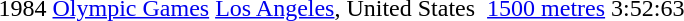<table>
<tr>
<td>1984</td>
<td><a href='#'>Olympic Games</a></td>
<td><a href='#'>Los Angeles</a>, United States</td>
<td></td>
<td><a href='#'>1500 metres</a></td>
<td>3:52:63</td>
<td></td>
</tr>
</table>
